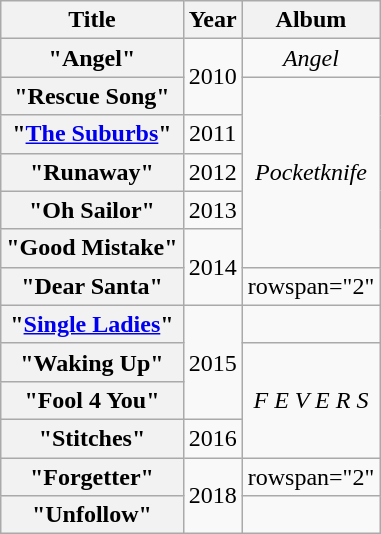<table class="wikitable plainrowheaders" style="text-align:center;">
<tr>
<th scope="col" rowspan="1">Title</th>
<th scope="col" rowspan="1">Year</th>
<th scope="col" rowspan="1">Album</th>
</tr>
<tr>
<th scope="row">"Angel"</th>
<td rowspan="2">2010</td>
<td><em>Angel</em></td>
</tr>
<tr>
<th scope="row">"Rescue Song"</th>
<td rowspan="5"><em>Pocketknife</em></td>
</tr>
<tr>
<th scope="row">"<a href='#'>The Suburbs</a>"</th>
<td>2011</td>
</tr>
<tr>
<th scope="row">"Runaway"</th>
<td>2012</td>
</tr>
<tr>
<th scope="row">"Oh Sailor"<br></th>
<td>2013</td>
</tr>
<tr>
<th scope="row">"Good Mistake"</th>
<td rowspan="2">2014</td>
</tr>
<tr>
<th scope="row">"Dear Santa"</th>
<td>rowspan="2" </td>
</tr>
<tr>
<th scope="row">"<a href='#'>Single Ladies</a>"</th>
<td rowspan="3">2015</td>
</tr>
<tr>
<th scope="row">"Waking Up"</th>
<td rowspan="3"><em>F E V E R S</em></td>
</tr>
<tr>
<th scope="row">"Fool 4 You"</th>
</tr>
<tr>
<th scope="row">"Stitches"</th>
<td>2016</td>
</tr>
<tr>
<th scope="row">"Forgetter"</th>
<td rowspan="2">2018</td>
<td>rowspan="2" </td>
</tr>
<tr>
<th scope="row">"Unfollow"</th>
</tr>
</table>
